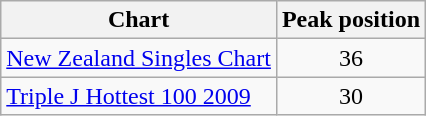<table class="wikitable">
<tr>
<th>Chart</th>
<th>Peak position</th>
</tr>
<tr>
<td><a href='#'>New Zealand Singles Chart</a></td>
<td align="center">36</td>
</tr>
<tr>
<td><a href='#'>Triple J Hottest 100 2009</a></td>
<td align="center">30</td>
</tr>
</table>
